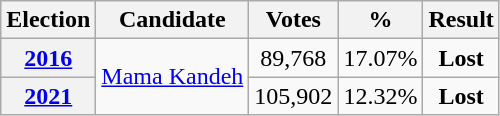<table class="wikitable" style="text-align: center;">
<tr>
<th>Election</th>
<th>Candidate</th>
<th><strong>Votes</strong></th>
<th><strong>%</strong></th>
<th><strong>Result</strong></th>
</tr>
<tr>
<th><a href='#'>2016</a></th>
<td rowspan="2"><a href='#'>Mama Kandeh</a></td>
<td>89,768</td>
<td>17.07%</td>
<td><strong>Lost</strong> </td>
</tr>
<tr>
<th><a href='#'>2021</a></th>
<td>105,902</td>
<td>12.32%</td>
<td><strong>Lost</strong> </td>
</tr>
</table>
